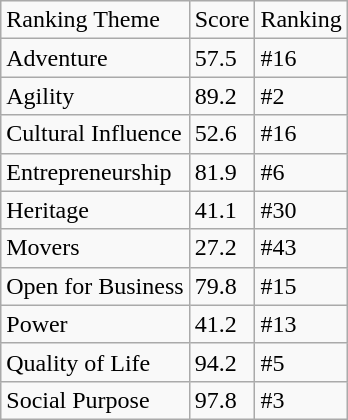<table class="wikitable">
<tr>
<td>Ranking Theme</td>
<td>Score</td>
<td>Ranking</td>
</tr>
<tr>
<td>Adventure</td>
<td>57.5</td>
<td>#16</td>
</tr>
<tr>
<td>Agility</td>
<td>89.2</td>
<td>#2</td>
</tr>
<tr>
<td>Cultural Influence</td>
<td>52.6</td>
<td>#16</td>
</tr>
<tr>
<td>Entrepreneurship</td>
<td>81.9</td>
<td>#6</td>
</tr>
<tr>
<td>Heritage</td>
<td>41.1</td>
<td>#30</td>
</tr>
<tr>
<td>Movers</td>
<td>27.2</td>
<td>#43</td>
</tr>
<tr>
<td>Open for Business</td>
<td>79.8</td>
<td>#15</td>
</tr>
<tr>
<td>Power</td>
<td>41.2</td>
<td>#13</td>
</tr>
<tr>
<td>Quality of Life</td>
<td>94.2</td>
<td>#5</td>
</tr>
<tr>
<td>Social Purpose</td>
<td>97.8</td>
<td>#3</td>
</tr>
</table>
